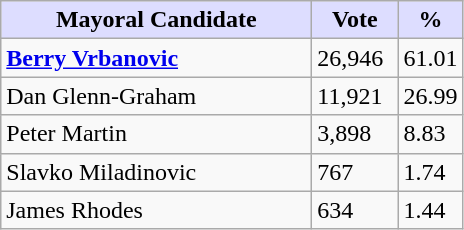<table class="wikitable">
<tr>
<th style="background:#ddf; width:200px;">Mayoral Candidate</th>
<th style="background:#ddf; width:50px;">Vote</th>
<th style="background:#ddf; width:30px;">%</th>
</tr>
<tr>
<td><strong><a href='#'>Berry Vrbanovic</a></strong></td>
<td>26,946</td>
<td>61.01</td>
</tr>
<tr>
<td>Dan Glenn-Graham</td>
<td>11,921</td>
<td>26.99</td>
</tr>
<tr>
<td>Peter Martin</td>
<td>3,898</td>
<td>8.83</td>
</tr>
<tr>
<td>Slavko Miladinovic</td>
<td>767</td>
<td>1.74</td>
</tr>
<tr>
<td>James Rhodes</td>
<td>634</td>
<td>1.44</td>
</tr>
</table>
